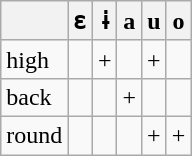<table class="wikitable">
<tr>
<th></th>
<th>ɛ</th>
<th>ɨ</th>
<th>a</th>
<th>u</th>
<th>o</th>
</tr>
<tr>
<td>high</td>
<td></td>
<td>+</td>
<td></td>
<td>+</td>
<td></td>
</tr>
<tr>
<td>back</td>
<td></td>
<td></td>
<td>+</td>
<td></td>
<td></td>
</tr>
<tr>
<td>round</td>
<td></td>
<td></td>
<td></td>
<td>+</td>
<td>+</td>
</tr>
</table>
